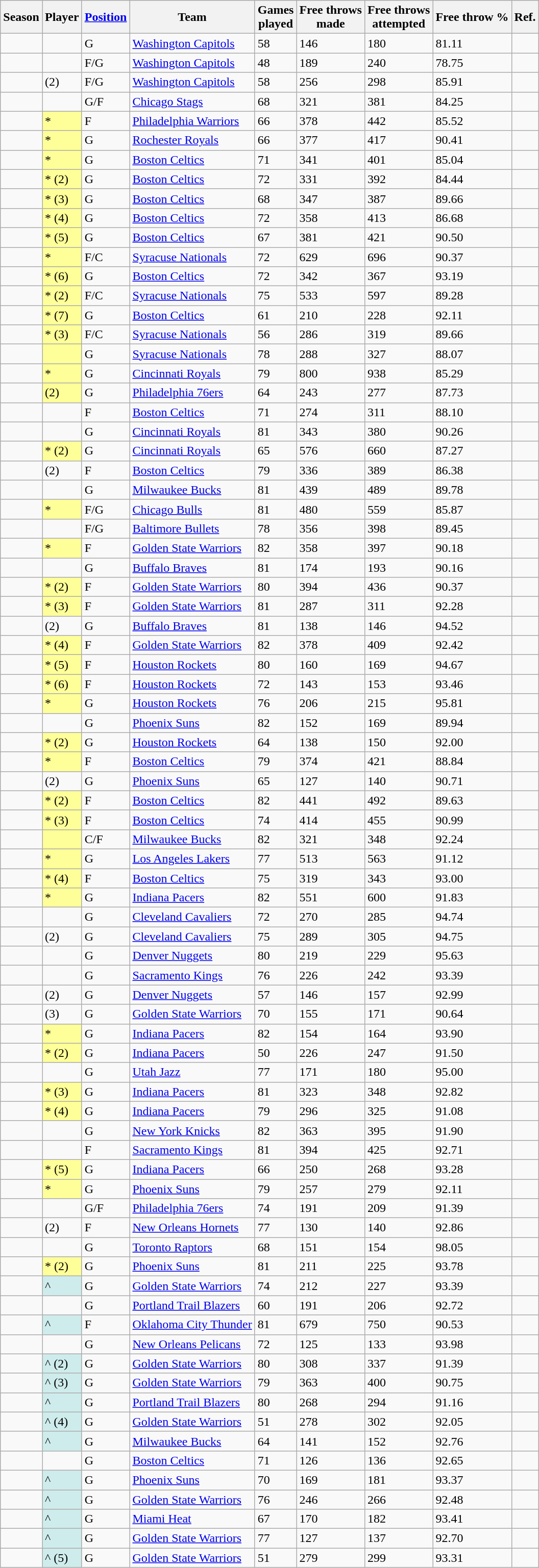<table class="wikitable sortable">
<tr>
<th>Season</th>
<th>Player</th>
<th class="unsortable"><a href='#'>Position</a></th>
<th>Team</th>
<th>Games<br>played</th>
<th>Free throws <br> made</th>
<th>Free throws <br> attempted</th>
<th>Free throw %</th>
<th class="unsortable">Ref.</th>
</tr>
<tr>
<td></td>
<td></td>
<td>G</td>
<td><a href='#'>Washington Capitols</a></td>
<td>58</td>
<td>146</td>
<td>180</td>
<td>81.11</td>
<td align=center></td>
</tr>
<tr>
<td></td>
<td></td>
<td>F/G</td>
<td><a href='#'>Washington Capitols</a></td>
<td>48</td>
<td>189</td>
<td>240</td>
<td>78.75</td>
<td align=center></td>
</tr>
<tr>
<td></td>
<td> (2)</td>
<td>F/G</td>
<td><a href='#'>Washington Capitols</a></td>
<td>58</td>
<td>256</td>
<td>298</td>
<td>85.91</td>
<td align=center></td>
</tr>
<tr>
<td></td>
<td></td>
<td>G/F</td>
<td><a href='#'>Chicago Stags</a></td>
<td>68</td>
<td>321</td>
<td>381</td>
<td>84.25</td>
<td align=center></td>
</tr>
<tr>
<td></td>
<td bgcolor="#FFFF99">*</td>
<td>F</td>
<td><a href='#'>Philadelphia Warriors</a></td>
<td>66</td>
<td>378</td>
<td>442</td>
<td>85.52</td>
<td align=center></td>
</tr>
<tr>
<td></td>
<td bgcolor="#FFFF99">*</td>
<td>G</td>
<td><a href='#'>Rochester Royals</a></td>
<td>66</td>
<td>377</td>
<td>417</td>
<td>90.41</td>
<td align=center></td>
</tr>
<tr>
<td></td>
<td bgcolor="#FFFF99">*</td>
<td>G</td>
<td><a href='#'>Boston Celtics</a></td>
<td>71</td>
<td>341</td>
<td>401</td>
<td>85.04</td>
<td align=center></td>
</tr>
<tr>
<td></td>
<td bgcolor="#FFFF99">* (2)</td>
<td>G</td>
<td><a href='#'>Boston Celtics</a></td>
<td>72</td>
<td>331</td>
<td>392</td>
<td>84.44</td>
<td align=center></td>
</tr>
<tr>
<td></td>
<td bgcolor="#FFFF99">* (3)</td>
<td>G</td>
<td><a href='#'>Boston Celtics</a></td>
<td>68</td>
<td>347</td>
<td>387</td>
<td>89.66</td>
<td align=center></td>
</tr>
<tr>
<td></td>
<td bgcolor="#FFFF99">* (4)</td>
<td>G</td>
<td><a href='#'>Boston Celtics</a></td>
<td>72</td>
<td>358</td>
<td>413</td>
<td>86.68</td>
<td align=center></td>
</tr>
<tr>
<td></td>
<td bgcolor="#FFFF99">* (5)</td>
<td>G</td>
<td><a href='#'>Boston Celtics</a></td>
<td>67</td>
<td>381</td>
<td>421</td>
<td>90.50</td>
<td align=center></td>
</tr>
<tr>
<td></td>
<td bgcolor="#FFFF99">*</td>
<td>F/C</td>
<td><a href='#'>Syracuse Nationals</a></td>
<td>72</td>
<td>629</td>
<td>696</td>
<td>90.37</td>
<td align=center></td>
</tr>
<tr>
<td></td>
<td bgcolor="#FFFF99">* (6)</td>
<td>G</td>
<td><a href='#'>Boston Celtics</a></td>
<td>72</td>
<td>342</td>
<td>367</td>
<td>93.19</td>
<td align=center></td>
</tr>
<tr>
<td></td>
<td bgcolor="#FFFF99">* (2)</td>
<td>F/C</td>
<td><a href='#'>Syracuse Nationals</a></td>
<td>75</td>
<td>533</td>
<td>597</td>
<td>89.28</td>
<td align=center></td>
</tr>
<tr>
<td></td>
<td bgcolor="#FFFF99">* (7)</td>
<td>G</td>
<td><a href='#'>Boston Celtics</a></td>
<td>61</td>
<td>210</td>
<td>228</td>
<td>92.11</td>
<td align=center></td>
</tr>
<tr>
<td></td>
<td bgcolor="#FFFF99">* (3)</td>
<td>F/C</td>
<td><a href='#'>Syracuse Nationals</a></td>
<td>56</td>
<td>286</td>
<td>319</td>
<td>89.66</td>
<td align=center></td>
</tr>
<tr>
<td></td>
<td bgcolor="#FFFF99"></td>
<td>G</td>
<td><a href='#'>Syracuse Nationals</a></td>
<td>78</td>
<td>288</td>
<td>327</td>
<td>88.07</td>
<td align=center></td>
</tr>
<tr>
<td></td>
<td bgcolor="#FFFF99">*</td>
<td>G</td>
<td><a href='#'>Cincinnati Royals</a></td>
<td>79</td>
<td>800</td>
<td>938</td>
<td>85.29</td>
<td align=center></td>
</tr>
<tr>
<td></td>
<td bgcolor="#FFFF99"> (2)</td>
<td>G</td>
<td><a href='#'>Philadelphia 76ers</a></td>
<td>64</td>
<td>243</td>
<td>277</td>
<td>87.73</td>
<td align=center></td>
</tr>
<tr>
<td></td>
<td></td>
<td>F</td>
<td><a href='#'>Boston Celtics</a></td>
<td>71</td>
<td>274</td>
<td>311</td>
<td>88.10</td>
<td align=center></td>
</tr>
<tr>
<td></td>
<td></td>
<td>G</td>
<td><a href='#'>Cincinnati Royals</a></td>
<td>81</td>
<td>343</td>
<td>380</td>
<td>90.26</td>
<td align=center></td>
</tr>
<tr>
<td></td>
<td bgcolor="#FFFF99">* (2)</td>
<td>G</td>
<td><a href='#'>Cincinnati Royals</a></td>
<td>65</td>
<td>576</td>
<td>660</td>
<td>87.27</td>
<td align=center></td>
</tr>
<tr>
<td></td>
<td> (2)</td>
<td>F</td>
<td><a href='#'>Boston Celtics</a></td>
<td>79</td>
<td>336</td>
<td>389</td>
<td>86.38</td>
<td align=center></td>
</tr>
<tr>
<td></td>
<td></td>
<td>G</td>
<td><a href='#'>Milwaukee Bucks</a></td>
<td>81</td>
<td>439</td>
<td>489</td>
<td>89.78</td>
<td align=center></td>
</tr>
<tr>
<td></td>
<td bgcolor="#FFFF99">*</td>
<td>F/G</td>
<td><a href='#'>Chicago Bulls</a></td>
<td>81</td>
<td>480</td>
<td>559</td>
<td>85.87</td>
<td align=center></td>
</tr>
<tr>
<td></td>
<td></td>
<td>F/G</td>
<td><a href='#'>Baltimore Bullets</a></td>
<td>78</td>
<td>356</td>
<td>398</td>
<td>89.45</td>
<td align=center></td>
</tr>
<tr>
<td></td>
<td bgcolor="#FFFF99">*</td>
<td>F</td>
<td><a href='#'>Golden State Warriors</a></td>
<td>82</td>
<td>358</td>
<td>397</td>
<td>90.18</td>
<td align=center></td>
</tr>
<tr>
<td></td>
<td></td>
<td>G</td>
<td><a href='#'>Buffalo Braves</a></td>
<td>81</td>
<td>174</td>
<td>193</td>
<td>90.16</td>
<td align=center></td>
</tr>
<tr>
<td></td>
<td bgcolor="#FFFF99">* (2)</td>
<td>F</td>
<td><a href='#'>Golden State Warriors</a></td>
<td>80</td>
<td>394</td>
<td>436</td>
<td>90.37</td>
<td align=center></td>
</tr>
<tr>
<td></td>
<td bgcolor="#FFFF99">* (3)</td>
<td>F</td>
<td><a href='#'>Golden State Warriors</a></td>
<td>81</td>
<td>287</td>
<td>311</td>
<td>92.28</td>
<td align=center></td>
</tr>
<tr>
<td></td>
<td> (2)</td>
<td>G</td>
<td><a href='#'>Buffalo Braves</a></td>
<td>81</td>
<td>138</td>
<td>146</td>
<td>94.52</td>
<td align=center></td>
</tr>
<tr>
<td></td>
<td bgcolor="#FFFF99">* (4)</td>
<td>F</td>
<td><a href='#'>Golden State Warriors</a></td>
<td>82</td>
<td>378</td>
<td>409</td>
<td>92.42</td>
<td align=center></td>
</tr>
<tr>
<td></td>
<td bgcolor="#FFFF99">* (5)</td>
<td>F</td>
<td><a href='#'>Houston Rockets</a></td>
<td>80</td>
<td>160</td>
<td>169</td>
<td>94.67</td>
<td align=center></td>
</tr>
<tr>
<td></td>
<td bgcolor="#FFFF99">* (6)</td>
<td>F</td>
<td><a href='#'>Houston Rockets</a></td>
<td>72</td>
<td>143</td>
<td>153</td>
<td>93.46</td>
<td align=center></td>
</tr>
<tr>
<td></td>
<td bgcolor="#FFFF99">*</td>
<td>G</td>
<td><a href='#'>Houston Rockets</a></td>
<td>76</td>
<td>206</td>
<td>215</td>
<td>95.81</td>
<td align=center></td>
</tr>
<tr>
<td></td>
<td></td>
<td>G</td>
<td><a href='#'>Phoenix Suns</a></td>
<td>82</td>
<td>152</td>
<td>169</td>
<td>89.94</td>
<td align=center></td>
</tr>
<tr>
<td></td>
<td bgcolor="#FFFF99">* (2)</td>
<td>G</td>
<td><a href='#'>Houston Rockets</a></td>
<td>64</td>
<td>138</td>
<td>150</td>
<td>92.00</td>
<td align=center></td>
</tr>
<tr>
<td></td>
<td bgcolor="#FFFF99">*</td>
<td>F</td>
<td><a href='#'>Boston Celtics</a></td>
<td>79</td>
<td>374</td>
<td>421</td>
<td>88.84</td>
<td align=center></td>
</tr>
<tr>
<td></td>
<td> (2)</td>
<td>G</td>
<td><a href='#'>Phoenix Suns</a></td>
<td>65</td>
<td>127</td>
<td>140</td>
<td>90.71</td>
<td align=center></td>
</tr>
<tr>
<td></td>
<td bgcolor="#FFFF99">* (2)</td>
<td>F</td>
<td><a href='#'>Boston Celtics</a></td>
<td>82</td>
<td>441</td>
<td>492</td>
<td>89.63</td>
<td align=center></td>
</tr>
<tr>
<td></td>
<td bgcolor="#FFFF99">* (3)</td>
<td>F</td>
<td><a href='#'>Boston Celtics</a></td>
<td>74</td>
<td>414</td>
<td>455</td>
<td>90.99</td>
<td align=center></td>
</tr>
<tr>
<td></td>
<td bgcolor="#FFFF99"></td>
<td>C/F</td>
<td><a href='#'>Milwaukee Bucks</a></td>
<td>82</td>
<td>321</td>
<td>348</td>
<td>92.24</td>
<td align=center></td>
</tr>
<tr>
<td></td>
<td bgcolor="#FFFF99">*</td>
<td>G</td>
<td><a href='#'>Los Angeles Lakers</a></td>
<td>77</td>
<td>513</td>
<td>563</td>
<td>91.12</td>
<td align=center></td>
</tr>
<tr>
<td></td>
<td bgcolor="#FFFF99">* (4)</td>
<td>F</td>
<td><a href='#'>Boston Celtics</a></td>
<td>75</td>
<td>319</td>
<td>343</td>
<td>93.00</td>
<td align=center></td>
</tr>
<tr>
<td></td>
<td bgcolor="#FFFF99">*</td>
<td>G</td>
<td><a href='#'>Indiana Pacers</a></td>
<td>82</td>
<td>551</td>
<td>600</td>
<td>91.83</td>
<td align=center></td>
</tr>
<tr>
<td></td>
<td></td>
<td>G</td>
<td><a href='#'>Cleveland Cavaliers</a></td>
<td>72</td>
<td>270</td>
<td>285</td>
<td>94.74</td>
<td align=center></td>
</tr>
<tr>
<td></td>
<td> (2)</td>
<td>G</td>
<td><a href='#'>Cleveland Cavaliers</a></td>
<td>75</td>
<td>289</td>
<td>305</td>
<td>94.75</td>
<td align=center></td>
</tr>
<tr>
<td></td>
<td></td>
<td>G</td>
<td><a href='#'>Denver Nuggets</a></td>
<td>80</td>
<td>219</td>
<td>229</td>
<td>95.63</td>
<td align=center></td>
</tr>
<tr>
<td></td>
<td></td>
<td>G</td>
<td><a href='#'>Sacramento Kings</a></td>
<td>76</td>
<td>226</td>
<td>242</td>
<td>93.39</td>
<td align=center></td>
</tr>
<tr>
<td></td>
<td> (2)</td>
<td>G</td>
<td><a href='#'>Denver Nuggets</a></td>
<td>57</td>
<td>146</td>
<td>157</td>
<td>92.99</td>
<td align=center></td>
</tr>
<tr>
<td></td>
<td> (3)</td>
<td>G</td>
<td><a href='#'>Golden State Warriors</a></td>
<td>70</td>
<td>155</td>
<td>171</td>
<td>90.64</td>
<td align=center></td>
</tr>
<tr>
<td></td>
<td bgcolor="#FFFF99">*</td>
<td>G</td>
<td><a href='#'>Indiana Pacers</a></td>
<td>82</td>
<td>154</td>
<td>164</td>
<td>93.90</td>
<td align=center></td>
</tr>
<tr>
<td></td>
<td bgcolor="#FFFF99">* (2)</td>
<td>G</td>
<td><a href='#'>Indiana Pacers</a></td>
<td>50</td>
<td>226</td>
<td>247</td>
<td>91.50</td>
<td align=center></td>
</tr>
<tr>
<td></td>
<td></td>
<td>G</td>
<td><a href='#'>Utah Jazz</a></td>
<td>77</td>
<td>171</td>
<td>180</td>
<td>95.00</td>
<td align=center></td>
</tr>
<tr>
<td></td>
<td bgcolor="#FFFF99">* (3)</td>
<td>G</td>
<td><a href='#'>Indiana Pacers</a></td>
<td>81</td>
<td>323</td>
<td>348</td>
<td>92.82</td>
<td align=center></td>
</tr>
<tr>
<td></td>
<td bgcolor="#FFFF99">* (4)</td>
<td>G</td>
<td><a href='#'>Indiana Pacers</a></td>
<td>79</td>
<td>296</td>
<td>325</td>
<td>91.08</td>
<td align=center></td>
</tr>
<tr>
<td></td>
<td></td>
<td>G</td>
<td><a href='#'>New York Knicks</a></td>
<td>82</td>
<td>363</td>
<td>395</td>
<td>91.90</td>
<td align=center></td>
</tr>
<tr>
<td></td>
<td></td>
<td>F</td>
<td><a href='#'>Sacramento Kings</a></td>
<td>81</td>
<td>394</td>
<td>425</td>
<td>92.71</td>
<td align=center></td>
</tr>
<tr>
<td></td>
<td bgcolor="#FFFF99">* (5)</td>
<td>G</td>
<td><a href='#'>Indiana Pacers</a></td>
<td>66</td>
<td>250</td>
<td>268</td>
<td>93.28</td>
<td align=center></td>
</tr>
<tr>
<td></td>
<td bgcolor="#FFFF99">*</td>
<td>G</td>
<td><a href='#'>Phoenix Suns</a></td>
<td>79</td>
<td>257</td>
<td>279</td>
<td>92.11</td>
<td align=center></td>
</tr>
<tr>
<td></td>
<td></td>
<td>G/F</td>
<td><a href='#'>Philadelphia 76ers</a></td>
<td>74</td>
<td>191</td>
<td>209</td>
<td>91.39</td>
<td align=center></td>
</tr>
<tr>
<td></td>
<td> (2)</td>
<td>F</td>
<td><a href='#'>New Orleans Hornets</a></td>
<td>77</td>
<td>130</td>
<td>140</td>
<td>92.86</td>
<td align=center></td>
</tr>
<tr>
<td></td>
<td></td>
<td>G</td>
<td><a href='#'>Toronto Raptors</a></td>
<td>68</td>
<td>151</td>
<td>154</td>
<td>98.05</td>
<td align=center></td>
</tr>
<tr>
<td></td>
<td bgcolor="#FFFF99">* (2)</td>
<td>G</td>
<td><a href='#'>Phoenix Suns</a></td>
<td>81</td>
<td>211</td>
<td>225</td>
<td>93.78</td>
<td align=center></td>
</tr>
<tr>
<td></td>
<td bgcolor="#CFECEC">^</td>
<td>G</td>
<td><a href='#'>Golden State Warriors</a></td>
<td>74</td>
<td>212</td>
<td>227</td>
<td>93.39</td>
<td align=center></td>
</tr>
<tr>
<td></td>
<td></td>
<td>G</td>
<td><a href='#'>Portland Trail Blazers</a></td>
<td>60</td>
<td>191</td>
<td>206</td>
<td>92.72</td>
<td align=center></td>
</tr>
<tr>
<td></td>
<td bgcolor="#CFECEC">^</td>
<td>F</td>
<td><a href='#'>Oklahoma City Thunder</a></td>
<td>81</td>
<td>679</td>
<td>750</td>
<td>90.53</td>
<td align=center></td>
</tr>
<tr>
<td></td>
<td></td>
<td>G</td>
<td><a href='#'>New Orleans Pelicans</a></td>
<td>72</td>
<td>125</td>
<td>133</td>
<td>93.98</td>
<td align=center></td>
</tr>
<tr>
<td></td>
<td bgcolor="#CFECEC">^ (2)</td>
<td>G</td>
<td><a href='#'>Golden State Warriors</a></td>
<td>80</td>
<td>308</td>
<td>337</td>
<td>91.39</td>
<td align=center></td>
</tr>
<tr>
<td></td>
<td bgcolor="#CFECEC">^ (3)</td>
<td>G</td>
<td><a href='#'>Golden State Warriors</a></td>
<td>79</td>
<td>363</td>
<td>400</td>
<td>90.75</td>
<td align=center></td>
</tr>
<tr>
<td></td>
<td bgcolor="#CFECEC">^</td>
<td>G</td>
<td><a href='#'>Portland Trail Blazers</a></td>
<td>80</td>
<td>268</td>
<td>294</td>
<td>91.16</td>
<td align=center></td>
</tr>
<tr>
<td></td>
<td bgcolor="#CFECEC">^ (4)</td>
<td>G</td>
<td><a href='#'>Golden State Warriors</a></td>
<td>51</td>
<td>278</td>
<td>302</td>
<td>92.05</td>
<td align=center></td>
</tr>
<tr>
<td></td>
<td bgcolor="#CFECEC">^</td>
<td>G</td>
<td><a href='#'>Milwaukee Bucks</a></td>
<td>64</td>
<td>141</td>
<td>152</td>
<td>92.76</td>
<td align=center></td>
</tr>
<tr>
<td></td>
<td></td>
<td>G</td>
<td><a href='#'>Boston Celtics</a></td>
<td>71</td>
<td>126</td>
<td>136</td>
<td>92.65</td>
<td align=center></td>
</tr>
<tr>
<td></td>
<td bgcolor="#CFECEC">^</td>
<td>G</td>
<td><a href='#'>Phoenix Suns</a></td>
<td>70</td>
<td>169</td>
<td>181</td>
<td>93.37</td>
<td align=center></td>
</tr>
<tr>
<td></td>
<td bgcolor="#CFECEC">^</td>
<td>G</td>
<td><a href='#'>Golden State Warriors</a></td>
<td>76</td>
<td>246</td>
<td>266</td>
<td>92.48</td>
<td align=center></td>
</tr>
<tr>
<td></td>
<td bgcolor="#CFECEC">^</td>
<td>G</td>
<td><a href='#'>Miami Heat</a></td>
<td>67</td>
<td>170</td>
<td>182</td>
<td>93.41</td>
<td align=center></td>
</tr>
<tr>
<td></td>
<td bgcolor="#CFECEC">^</td>
<td>G</td>
<td><a href='#'>Golden State Warriors</a></td>
<td>77</td>
<td>127</td>
<td>137</td>
<td>92.70</td>
<td align=center></td>
</tr>
<tr>
<td></td>
<td bgcolor="#CFECEC">^ (5)</td>
<td>G</td>
<td><a href='#'>Golden State Warriors</a></td>
<td>51</td>
<td>279</td>
<td>299</td>
<td>93.31</td>
<td align=center></td>
</tr>
</table>
